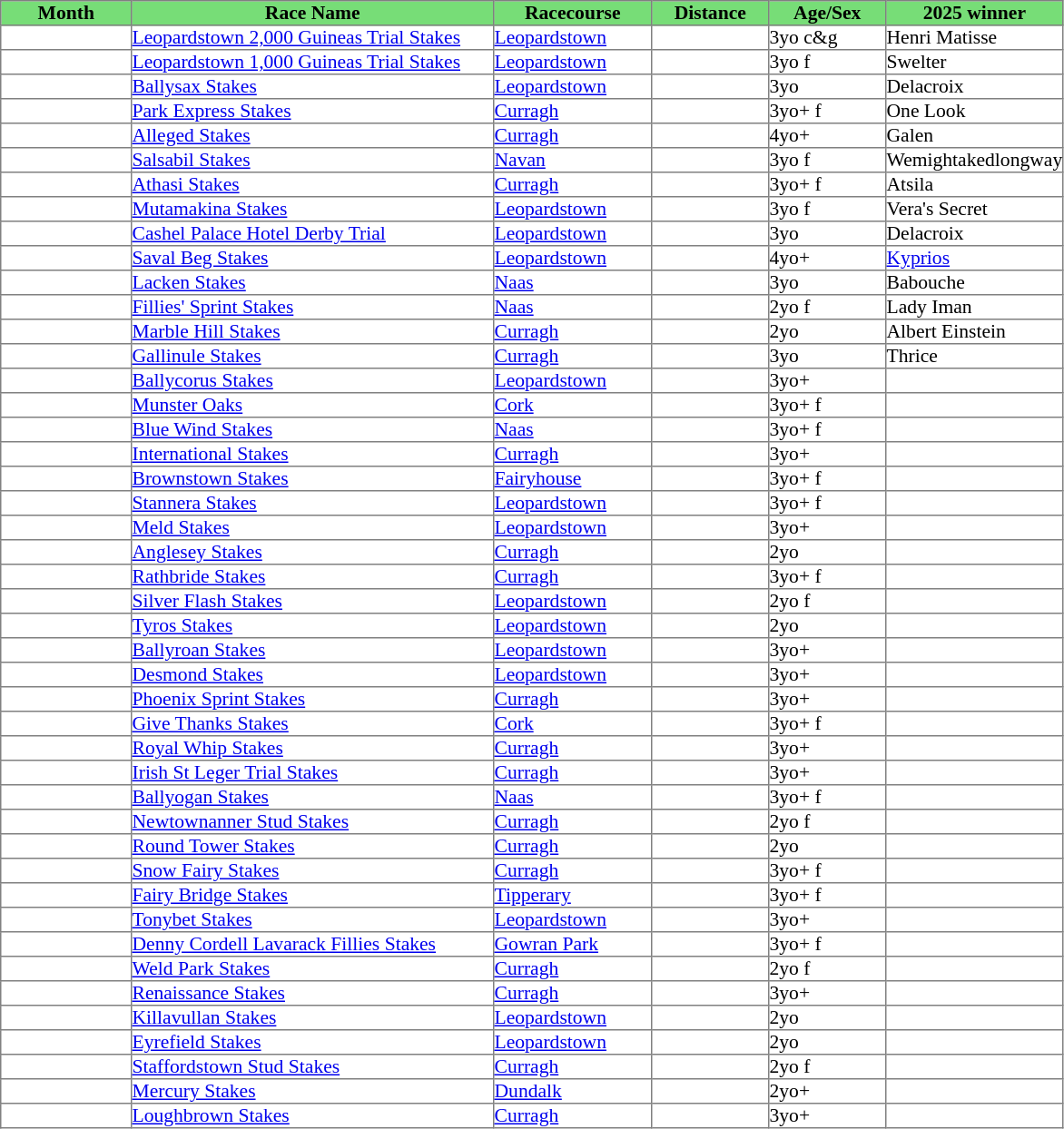<table class = "sortable" | border="1" cellpadding="0" style="border-collapse: collapse; font-size:90%">
<tr bgcolor="#77dd77" align="center">
<th>Month</th>
<th>Race Name</th>
<th>Racecourse</th>
<th>Distance</th>
<th>Age/Sex</th>
<th>2025 winner</th>
</tr>
<tr>
<td width="95"></td>
<td width="265"><a href='#'>Leopardstown 2,000 Guineas Trial Stakes</a></td>
<td width="115"><a href='#'>Leopardstown</a></td>
<td width="85"></td>
<td width="85">3yo c&g</td>
<td>Henri Matisse</td>
</tr>
<tr>
<td></td>
<td><a href='#'>Leopardstown 1,000 Guineas Trial Stakes</a></td>
<td><a href='#'>Leopardstown</a></td>
<td></td>
<td>3yo f</td>
<td>Swelter</td>
</tr>
<tr>
<td></td>
<td><a href='#'>Ballysax Stakes</a></td>
<td><a href='#'>Leopardstown</a></td>
<td></td>
<td>3yo</td>
<td>Delacroix</td>
</tr>
<tr>
<td></td>
<td><a href='#'>Park Express Stakes</a></td>
<td><a href='#'>Curragh</a></td>
<td></td>
<td>3yo+ f</td>
<td>One Look</td>
</tr>
<tr>
<td></td>
<td><a href='#'>Alleged Stakes</a></td>
<td><a href='#'>Curragh</a></td>
<td></td>
<td>4yo+</td>
<td>Galen</td>
</tr>
<tr>
<td></td>
<td><a href='#'>Salsabil Stakes</a></td>
<td><a href='#'>Navan</a></td>
<td></td>
<td>3yo f</td>
<td>Wemightakedlongway</td>
</tr>
<tr>
<td></td>
<td><a href='#'>Athasi Stakes</a></td>
<td><a href='#'>Curragh</a></td>
<td></td>
<td>3yo+ f</td>
<td>Atsila</td>
</tr>
<tr>
<td></td>
<td><a href='#'>Mutamakina Stakes</a></td>
<td><a href='#'>Leopardstown</a></td>
<td></td>
<td>3yo f</td>
<td>Vera's Secret</td>
</tr>
<tr>
<td></td>
<td><a href='#'>Cashel Palace Hotel Derby Trial</a></td>
<td><a href='#'>Leopardstown</a></td>
<td></td>
<td>3yo</td>
<td>Delacroix</td>
</tr>
<tr>
<td></td>
<td><a href='#'>Saval Beg Stakes</a></td>
<td><a href='#'>Leopardstown</a></td>
<td></td>
<td>4yo+</td>
<td><a href='#'>Kyprios</a></td>
</tr>
<tr>
<td></td>
<td><a href='#'>Lacken Stakes</a></td>
<td><a href='#'>Naas</a></td>
<td></td>
<td>3yo</td>
<td>Babouche</td>
</tr>
<tr>
<td></td>
<td><a href='#'>Fillies' Sprint Stakes</a></td>
<td><a href='#'>Naas</a></td>
<td></td>
<td>2yo f</td>
<td>Lady Iman</td>
</tr>
<tr>
<td></td>
<td><a href='#'>Marble Hill Stakes</a></td>
<td><a href='#'>Curragh</a></td>
<td></td>
<td>2yo</td>
<td>Albert Einstein</td>
</tr>
<tr>
<td></td>
<td><a href='#'>Gallinule Stakes</a></td>
<td><a href='#'>Curragh</a></td>
<td></td>
<td>3yo</td>
<td>Thrice</td>
</tr>
<tr>
<td></td>
<td><a href='#'>Ballycorus Stakes</a></td>
<td><a href='#'>Leopardstown</a></td>
<td></td>
<td>3yo+</td>
<td></td>
</tr>
<tr>
<td></td>
<td><a href='#'>Munster Oaks</a></td>
<td><a href='#'>Cork</a></td>
<td></td>
<td>3yo+ f</td>
<td></td>
</tr>
<tr>
<td></td>
<td><a href='#'>Blue Wind Stakes</a></td>
<td><a href='#'>Naas</a></td>
<td></td>
<td>3yo+ f</td>
<td></td>
</tr>
<tr>
<td></td>
<td><a href='#'>International Stakes</a></td>
<td><a href='#'>Curragh</a></td>
<td></td>
<td>3yo+</td>
<td></td>
</tr>
<tr>
<td></td>
<td><a href='#'>Brownstown Stakes</a></td>
<td><a href='#'>Fairyhouse</a></td>
<td></td>
<td>3yo+ f</td>
<td></td>
</tr>
<tr>
<td></td>
<td><a href='#'>Stannera Stakes</a></td>
<td><a href='#'>Leopardstown</a></td>
<td></td>
<td>3yo+ f</td>
<td></td>
</tr>
<tr>
<td></td>
<td><a href='#'>Meld Stakes</a></td>
<td><a href='#'>Leopardstown</a></td>
<td></td>
<td>3yo+</td>
<td></td>
</tr>
<tr>
<td></td>
<td><a href='#'>Anglesey Stakes</a></td>
<td><a href='#'>Curragh</a></td>
<td></td>
<td>2yo</td>
<td></td>
</tr>
<tr>
<td></td>
<td><a href='#'>Rathbride Stakes</a></td>
<td><a href='#'>Curragh</a></td>
<td></td>
<td>3yo+ f</td>
<td></td>
</tr>
<tr>
<td></td>
<td><a href='#'>Silver Flash Stakes</a></td>
<td><a href='#'>Leopardstown</a></td>
<td></td>
<td>2yo f</td>
<td></td>
</tr>
<tr>
<td></td>
<td><a href='#'>Tyros Stakes</a></td>
<td><a href='#'>Leopardstown</a></td>
<td></td>
<td>2yo</td>
<td></td>
</tr>
<tr>
<td></td>
<td><a href='#'>Ballyroan Stakes</a></td>
<td><a href='#'>Leopardstown</a></td>
<td></td>
<td>3yo+</td>
<td></td>
</tr>
<tr>
<td></td>
<td><a href='#'>Desmond Stakes</a></td>
<td><a href='#'>Leopardstown</a></td>
<td></td>
<td>3yo+</td>
<td></td>
</tr>
<tr>
<td></td>
<td><a href='#'>Phoenix Sprint Stakes</a></td>
<td><a href='#'>Curragh</a></td>
<td></td>
<td>3yo+</td>
<td></td>
</tr>
<tr>
<td></td>
<td><a href='#'>Give Thanks Stakes</a></td>
<td><a href='#'>Cork</a></td>
<td></td>
<td>3yo+ f</td>
<td></td>
</tr>
<tr>
<td></td>
<td><a href='#'>Royal Whip Stakes</a></td>
<td><a href='#'>Curragh</a></td>
<td></td>
<td>3yo+</td>
<td></td>
</tr>
<tr>
<td></td>
<td><a href='#'>Irish St Leger Trial Stakes</a></td>
<td><a href='#'>Curragh</a></td>
<td></td>
<td>3yo+</td>
<td></td>
</tr>
<tr>
<td></td>
<td><a href='#'>Ballyogan Stakes</a></td>
<td><a href='#'>Naas</a></td>
<td></td>
<td>3yo+ f</td>
<td></td>
</tr>
<tr>
<td></td>
<td><a href='#'>Newtownanner Stud Stakes</a></td>
<td><a href='#'>Curragh</a></td>
<td></td>
<td>2yo f</td>
<td></td>
</tr>
<tr>
<td></td>
<td><a href='#'>Round Tower Stakes</a></td>
<td><a href='#'>Curragh</a></td>
<td></td>
<td>2yo</td>
<td></td>
</tr>
<tr>
<td></td>
<td><a href='#'>Snow Fairy Stakes</a></td>
<td><a href='#'>Curragh</a></td>
<td></td>
<td>3yo+ f</td>
<td></td>
</tr>
<tr>
<td></td>
<td><a href='#'>Fairy Bridge Stakes</a></td>
<td><a href='#'>Tipperary</a></td>
<td></td>
<td>3yo+ f</td>
<td></td>
</tr>
<tr>
<td></td>
<td><a href='#'>Tonybet Stakes</a></td>
<td><a href='#'>Leopardstown</a></td>
<td></td>
<td>3yo+</td>
<td></td>
</tr>
<tr>
<td></td>
<td><a href='#'>Denny Cordell Lavarack Fillies Stakes</a></td>
<td><a href='#'>Gowran Park</a></td>
<td></td>
<td>3yo+ f</td>
<td></td>
</tr>
<tr>
<td></td>
<td><a href='#'>Weld Park Stakes</a></td>
<td><a href='#'>Curragh</a></td>
<td></td>
<td>2yo f</td>
<td></td>
</tr>
<tr>
<td></td>
<td><a href='#'>Renaissance Stakes</a></td>
<td><a href='#'>Curragh</a></td>
<td></td>
<td>3yo+</td>
<td></td>
</tr>
<tr>
<td></td>
<td><a href='#'>Killavullan Stakes</a></td>
<td><a href='#'>Leopardstown</a></td>
<td></td>
<td>2yo</td>
<td></td>
</tr>
<tr>
<td></td>
<td><a href='#'>Eyrefield Stakes</a></td>
<td><a href='#'>Leopardstown</a></td>
<td></td>
<td>2yo</td>
<td></td>
</tr>
<tr>
<td></td>
<td><a href='#'>Staffordstown Stud Stakes</a></td>
<td><a href='#'>Curragh</a></td>
<td></td>
<td>2yo f</td>
<td></td>
</tr>
<tr>
<td></td>
<td><a href='#'>Mercury Stakes</a></td>
<td><a href='#'>Dundalk</a></td>
<td></td>
<td>2yo+</td>
<td></td>
</tr>
<tr>
<td></td>
<td><a href='#'>Loughbrown Stakes</a></td>
<td><a href='#'>Curragh</a></td>
<td></td>
<td>3yo+</td>
<td></td>
</tr>
</table>
